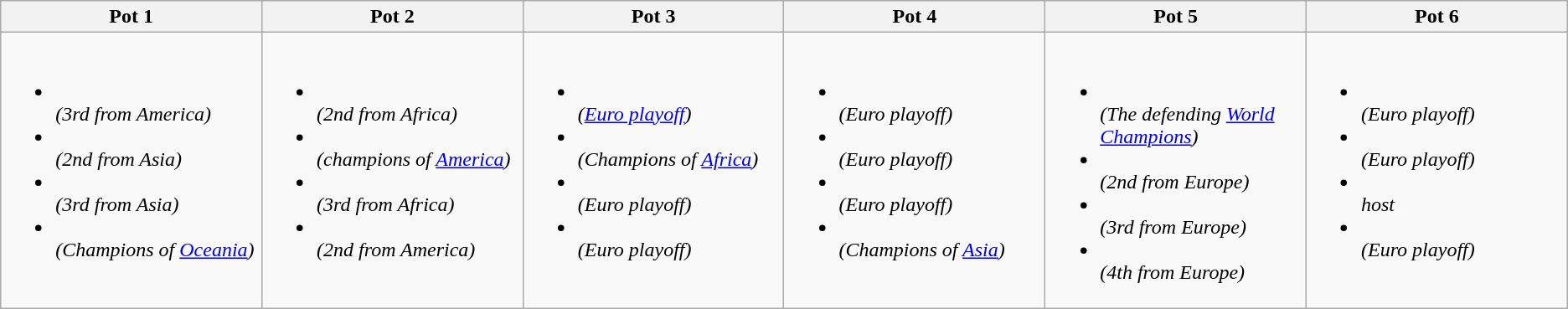<table class="wikitable">
<tr>
<th width=16%>Pot 1</th>
<th width=16%>Pot 2</th>
<th width=16%>Pot 3</th>
<th width=16%>Pot 4</th>
<th width=16%>Pot 5</th>
<th width=16%>Pot 6</th>
</tr>
<tr style="vertical-align: top;">
<td><br><ul><li><br><em>(3rd from America)</em></li><li><br><em>(2nd from Asia)</em></li><li><br><em>(3rd from Asia)</em></li><li><br><em>(Champions of <a href='#'>Oceania</a>)</em></li></ul></td>
<td><br><ul><li><br><em>(2nd from Africa)</em></li><li><br><em>(champions of <a href='#'>America</a>)</em></li><li><br><em>(3rd from Africa)</em></li><li><br><em>(2nd from America)</em></li></ul></td>
<td><br><ul><li><br><em>(<a href='#'>Euro playoff</a>)</em></li><li><br><em>(Champions of <a href='#'>Africa</a>)</em></li><li><br><em>(Euro playoff)</em></li><li><br><em>(Euro playoff)</em></li></ul></td>
<td><br><ul><li><br><em>(Euro playoff)</em></li><li><br><em>(Euro playoff)</em></li><li><br><em>(Euro playoff)</em></li><li><br><em>(Champions of <a href='#'>Asia</a>)</em></li></ul></td>
<td><br><ul><li><br><em>(The defending <a href='#'>World Champions</a>)</em></li><li><br><em>(2nd from Europe)</em></li><li><br><em>(3rd from Europe)</em></li><li><br><em>(4th from Europe)</em></li></ul></td>
<td><br><ul><li><br><em>(Euro playoff)</em></li><li><br><em>(Euro playoff)</em></li><li><br><em>host </em></li><li><br><em>(Euro playoff)</em></li></ul></td>
</tr>
</table>
